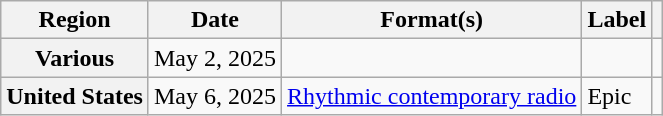<table class="wikitable plainrowheaders">
<tr>
<th scope="col">Region</th>
<th scope="col">Date</th>
<th scope="col">Format(s)</th>
<th scope="col">Label</th>
<th scope="col"></th>
</tr>
<tr>
<th scope="row">Various</th>
<td>May 2, 2025</td>
<td></td>
<td></td>
<td style="text-align:center"></td>
</tr>
<tr>
<th scope="row">United States</th>
<td>May 6, 2025</td>
<td><a href='#'>Rhythmic contemporary radio</a></td>
<td>Epic</td>
<td style="text-align:center"></td>
</tr>
</table>
